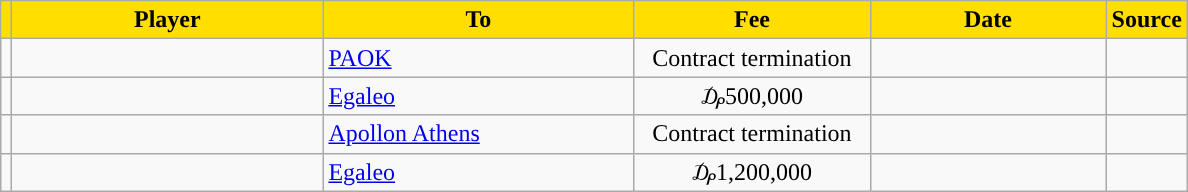<table class="wikitable sortable">
<tr>
<th style="background:#FFDE00"></th>
<th width=200 style="background:#FFDE00">Player</th>
<th width=200 style="background:#FFDE00">To</th>
<th width=150 style="background:#FFDE00">Fee</th>
<th width=150 style="background:#FFDE00">Date</th>
<th style="background:#FFDE00">Source</th>
</tr>
<tr>
<td align=center></td>
<td></td>
<td> <a href='#'>PAOK</a></td>
<td align=center>Contract termination</td>
<td align=center></td>
<td align=center></td>
</tr>
<tr>
<td align=center></td>
<td></td>
<td> <a href='#'>Egaleo</a></td>
<td align=center>₯500,000</td>
<td align=center></td>
<td align=center></td>
</tr>
<tr>
<td align=center></td>
<td></td>
<td> <a href='#'>Apollon Athens</a></td>
<td align=center>Contract termination</td>
<td align=center></td>
<td align=center></td>
</tr>
<tr>
<td align=center></td>
<td></td>
<td> <a href='#'>Egaleo</a></td>
<td align=center>₯1,200,000</td>
<td align=center></td>
<td align=center></td>
</tr>
</table>
